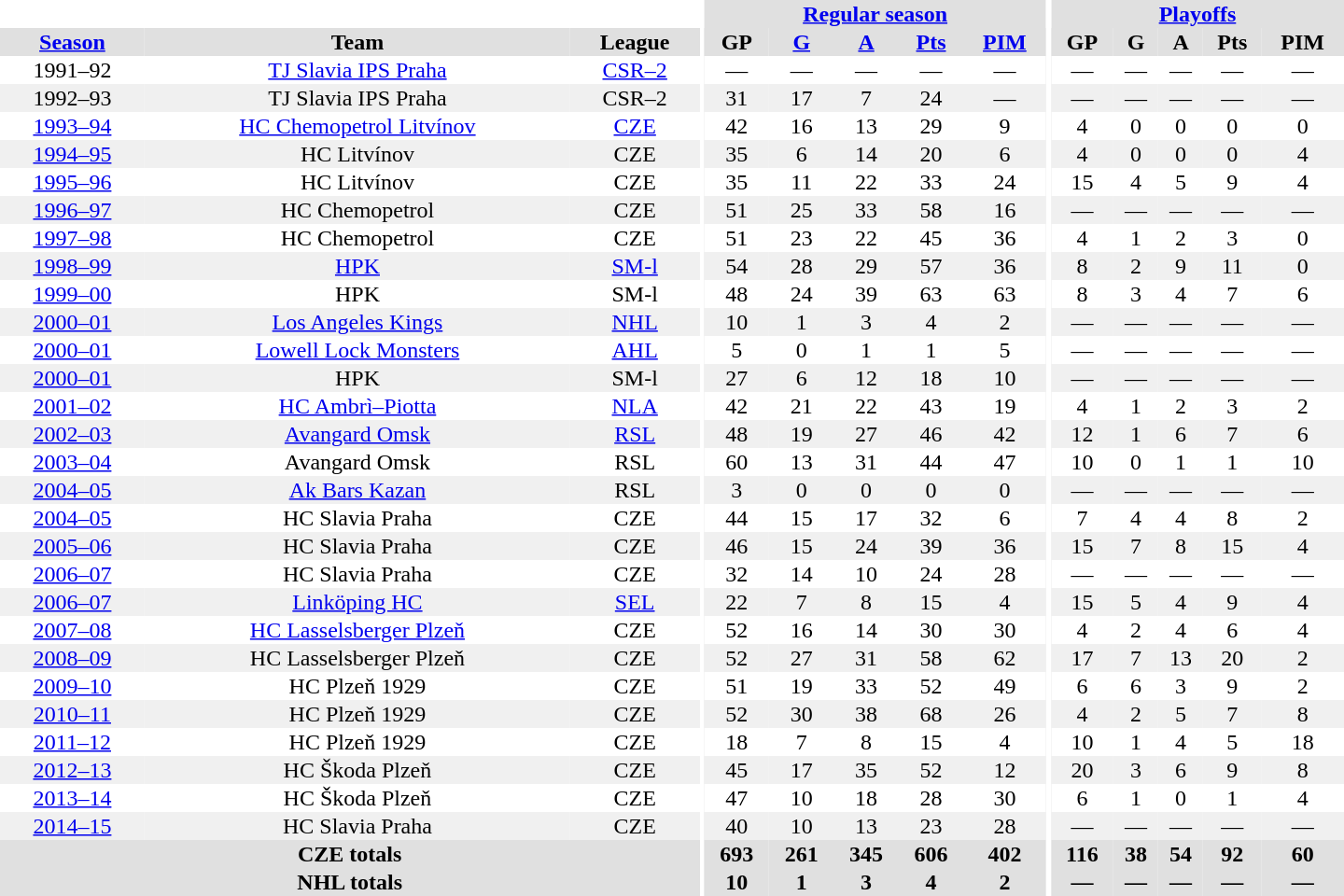<table border="0" cellpadding="1" cellspacing="0" style="text-align:center; width:60em">
<tr bgcolor="#e0e0e0">
<th colspan="3" bgcolor="#ffffff"></th>
<th rowspan="100" bgcolor="#ffffff"></th>
<th colspan="5"><a href='#'>Regular season</a></th>
<th rowspan="100" bgcolor="#ffffff"></th>
<th colspan="5"><a href='#'>Playoffs</a></th>
</tr>
<tr bgcolor="#e0e0e0">
<th><a href='#'>Season</a></th>
<th>Team</th>
<th>League</th>
<th>GP</th>
<th><a href='#'>G</a></th>
<th><a href='#'>A</a></th>
<th><a href='#'>Pts</a></th>
<th><a href='#'>PIM</a></th>
<th>GP</th>
<th>G</th>
<th>A</th>
<th>Pts</th>
<th>PIM</th>
</tr>
<tr>
<td>1991–92</td>
<td><a href='#'>TJ Slavia IPS Praha</a></td>
<td><a href='#'>CSR–2</a></td>
<td>—</td>
<td>—</td>
<td>—</td>
<td>—</td>
<td>—</td>
<td>—</td>
<td>—</td>
<td>—</td>
<td>—</td>
<td>—</td>
</tr>
<tr bgcolor="#f0f0f0">
<td>1992–93</td>
<td>TJ Slavia IPS Praha</td>
<td>CSR–2</td>
<td>31</td>
<td>17</td>
<td>7</td>
<td>24</td>
<td>—</td>
<td>—</td>
<td>—</td>
<td>—</td>
<td>—</td>
<td>—</td>
</tr>
<tr>
<td><a href='#'>1993–94</a></td>
<td><a href='#'>HC Chemopetrol Litvínov</a></td>
<td><a href='#'>CZE</a></td>
<td>42</td>
<td>16</td>
<td>13</td>
<td>29</td>
<td>9</td>
<td>4</td>
<td>0</td>
<td>0</td>
<td>0</td>
<td>0</td>
</tr>
<tr bgcolor="#f0f0f0">
<td><a href='#'>1994–95</a></td>
<td>HC Litvínov</td>
<td>CZE</td>
<td>35</td>
<td>6</td>
<td>14</td>
<td>20</td>
<td>6</td>
<td>4</td>
<td>0</td>
<td>0</td>
<td>0</td>
<td>4</td>
</tr>
<tr>
<td><a href='#'>1995–96</a></td>
<td>HC Litvínov</td>
<td>CZE</td>
<td>35</td>
<td>11</td>
<td>22</td>
<td>33</td>
<td>24</td>
<td>15</td>
<td>4</td>
<td>5</td>
<td>9</td>
<td>4</td>
</tr>
<tr bgcolor="#f0f0f0">
<td><a href='#'>1996–97</a></td>
<td>HC Chemopetrol</td>
<td>CZE</td>
<td>51</td>
<td>25</td>
<td>33</td>
<td>58</td>
<td>16</td>
<td>—</td>
<td>—</td>
<td>—</td>
<td>—</td>
<td>—</td>
</tr>
<tr>
<td><a href='#'>1997–98</a></td>
<td>HC Chemopetrol</td>
<td>CZE</td>
<td>51</td>
<td>23</td>
<td>22</td>
<td>45</td>
<td>36</td>
<td>4</td>
<td>1</td>
<td>2</td>
<td>3</td>
<td>0</td>
</tr>
<tr bgcolor="#f0f0f0">
<td><a href='#'>1998–99</a></td>
<td><a href='#'>HPK</a></td>
<td><a href='#'>SM-l</a></td>
<td>54</td>
<td>28</td>
<td>29</td>
<td>57</td>
<td>36</td>
<td>8</td>
<td>2</td>
<td>9</td>
<td>11</td>
<td>0</td>
</tr>
<tr>
<td><a href='#'>1999–00</a></td>
<td>HPK</td>
<td>SM-l</td>
<td>48</td>
<td>24</td>
<td>39</td>
<td>63</td>
<td>63</td>
<td>8</td>
<td>3</td>
<td>4</td>
<td>7</td>
<td>6</td>
</tr>
<tr bgcolor="#f0f0f0">
<td><a href='#'>2000–01</a></td>
<td><a href='#'>Los Angeles Kings</a></td>
<td><a href='#'>NHL</a></td>
<td>10</td>
<td>1</td>
<td>3</td>
<td>4</td>
<td>2</td>
<td>—</td>
<td>—</td>
<td>—</td>
<td>—</td>
<td>—</td>
</tr>
<tr>
<td><a href='#'>2000–01</a></td>
<td><a href='#'>Lowell Lock Monsters</a></td>
<td><a href='#'>AHL</a></td>
<td>5</td>
<td>0</td>
<td>1</td>
<td>1</td>
<td>5</td>
<td>—</td>
<td>—</td>
<td>—</td>
<td>—</td>
<td>—</td>
</tr>
<tr bgcolor="#f0f0f0">
<td><a href='#'>2000–01</a></td>
<td>HPK</td>
<td>SM-l</td>
<td>27</td>
<td>6</td>
<td>12</td>
<td>18</td>
<td>10</td>
<td>—</td>
<td>—</td>
<td>—</td>
<td>—</td>
<td>—</td>
</tr>
<tr>
<td><a href='#'>2001–02</a></td>
<td><a href='#'>HC Ambrì–Piotta</a></td>
<td><a href='#'>NLA</a></td>
<td>42</td>
<td>21</td>
<td>22</td>
<td>43</td>
<td>19</td>
<td>4</td>
<td>1</td>
<td>2</td>
<td>3</td>
<td>2</td>
</tr>
<tr bgcolor="#f0f0f0">
<td><a href='#'>2002–03</a></td>
<td><a href='#'>Avangard Omsk</a></td>
<td><a href='#'>RSL</a></td>
<td>48</td>
<td>19</td>
<td>27</td>
<td>46</td>
<td>42</td>
<td>12</td>
<td>1</td>
<td>6</td>
<td>7</td>
<td>6</td>
</tr>
<tr>
<td><a href='#'>2003–04</a></td>
<td>Avangard Omsk</td>
<td>RSL</td>
<td>60</td>
<td>13</td>
<td>31</td>
<td>44</td>
<td>47</td>
<td>10</td>
<td>0</td>
<td>1</td>
<td>1</td>
<td>10</td>
</tr>
<tr bgcolor="#f0f0f0">
<td><a href='#'>2004–05</a></td>
<td><a href='#'>Ak Bars Kazan</a></td>
<td>RSL</td>
<td>3</td>
<td>0</td>
<td>0</td>
<td>0</td>
<td>0</td>
<td>—</td>
<td>—</td>
<td>—</td>
<td>—</td>
<td>—</td>
</tr>
<tr>
<td><a href='#'>2004–05</a></td>
<td>HC Slavia Praha</td>
<td>CZE</td>
<td>44</td>
<td>15</td>
<td>17</td>
<td>32</td>
<td>6</td>
<td>7</td>
<td>4</td>
<td>4</td>
<td>8</td>
<td>2</td>
</tr>
<tr bgcolor="#f0f0f0">
<td><a href='#'>2005–06</a></td>
<td>HC Slavia Praha</td>
<td>CZE</td>
<td>46</td>
<td>15</td>
<td>24</td>
<td>39</td>
<td>36</td>
<td>15</td>
<td>7</td>
<td>8</td>
<td>15</td>
<td>4</td>
</tr>
<tr>
<td><a href='#'>2006–07</a></td>
<td>HC Slavia Praha</td>
<td>CZE</td>
<td>32</td>
<td>14</td>
<td>10</td>
<td>24</td>
<td>28</td>
<td>—</td>
<td>—</td>
<td>—</td>
<td>—</td>
<td>—</td>
</tr>
<tr bgcolor="#f0f0f0">
<td><a href='#'>2006–07</a></td>
<td><a href='#'>Linköping HC</a></td>
<td><a href='#'>SEL</a></td>
<td>22</td>
<td>7</td>
<td>8</td>
<td>15</td>
<td>4</td>
<td>15</td>
<td>5</td>
<td>4</td>
<td>9</td>
<td>4</td>
</tr>
<tr>
<td><a href='#'>2007–08</a></td>
<td><a href='#'>HC Lasselsberger Plzeň</a></td>
<td>CZE</td>
<td>52</td>
<td>16</td>
<td>14</td>
<td>30</td>
<td>30</td>
<td>4</td>
<td>2</td>
<td>4</td>
<td>6</td>
<td>4</td>
</tr>
<tr bgcolor="#f0f0f0">
<td><a href='#'>2008–09</a></td>
<td>HC Lasselsberger Plzeň</td>
<td>CZE</td>
<td>52</td>
<td>27</td>
<td>31</td>
<td>58</td>
<td>62</td>
<td>17</td>
<td>7</td>
<td>13</td>
<td>20</td>
<td>2</td>
</tr>
<tr>
<td><a href='#'>2009–10</a></td>
<td>HC Plzeň 1929</td>
<td>CZE</td>
<td>51</td>
<td>19</td>
<td>33</td>
<td>52</td>
<td>49</td>
<td>6</td>
<td>6</td>
<td>3</td>
<td>9</td>
<td>2</td>
</tr>
<tr bgcolor="#f0f0f0">
<td><a href='#'>2010–11</a></td>
<td>HC Plzeň 1929</td>
<td>CZE</td>
<td>52</td>
<td>30</td>
<td>38</td>
<td>68</td>
<td>26</td>
<td>4</td>
<td>2</td>
<td>5</td>
<td>7</td>
<td>8</td>
</tr>
<tr>
<td><a href='#'>2011–12</a></td>
<td>HC Plzeň 1929</td>
<td>CZE</td>
<td>18</td>
<td>7</td>
<td>8</td>
<td>15</td>
<td>4</td>
<td>10</td>
<td>1</td>
<td>4</td>
<td>5</td>
<td>18</td>
</tr>
<tr bgcolor="#f0f0f0">
<td><a href='#'>2012–13</a></td>
<td>HC Škoda Plzeň</td>
<td>CZE</td>
<td>45</td>
<td>17</td>
<td>35</td>
<td>52</td>
<td>12</td>
<td>20</td>
<td>3</td>
<td>6</td>
<td>9</td>
<td>8</td>
</tr>
<tr>
<td><a href='#'>2013–14</a></td>
<td>HC Škoda Plzeň</td>
<td>CZE</td>
<td>47</td>
<td>10</td>
<td>18</td>
<td>28</td>
<td>30</td>
<td>6</td>
<td>1</td>
<td>0</td>
<td>1</td>
<td>4</td>
</tr>
<tr bgcolor="#f0f0f0">
<td><a href='#'>2014–15</a></td>
<td>HC Slavia Praha</td>
<td>CZE</td>
<td>40</td>
<td>10</td>
<td>13</td>
<td>23</td>
<td>28</td>
<td>—</td>
<td>—</td>
<td>—</td>
<td>—</td>
<td>—</td>
</tr>
<tr bgcolor="#e0e0e0">
<th colspan="3">CZE totals</th>
<th>693</th>
<th>261</th>
<th>345</th>
<th>606</th>
<th>402</th>
<th>116</th>
<th>38</th>
<th>54</th>
<th>92</th>
<th>60</th>
</tr>
<tr bgcolor="#e0e0e0">
<th colspan="3">NHL totals</th>
<th>10</th>
<th>1</th>
<th>3</th>
<th>4</th>
<th>2</th>
<th>—</th>
<th>—</th>
<th>—</th>
<th>—</th>
<th>—</th>
</tr>
</table>
